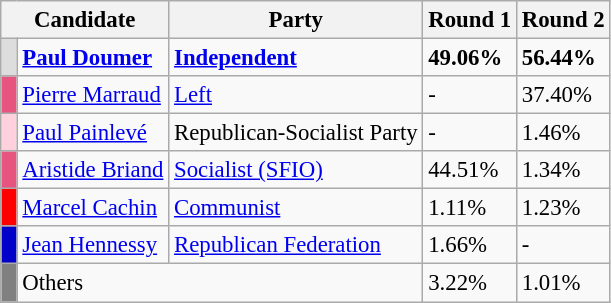<table class="wikitable" style="font-size: 95%">
<tr>
<th colspan=2>Candidate</th>
<th>Party</th>
<th>Round 1</th>
<th>Round 2</th>
</tr>
<tr>
<td bgcolor="#dddddd"> </td>
<td><strong><a href='#'>Paul Doumer</a></strong></td>
<td><a href='#'><strong>Independent</strong></a></td>
<td><strong>49.06%</strong></td>
<td><strong>56.44%</strong></td>
</tr>
<tr>
<td bgcolor="#E75480"> </td>
<td><a href='#'>Pierre Marraud</a></td>
<td><a href='#'>Left</a></td>
<td>-</td>
<td>37.40%</td>
</tr>
<tr>
<td bgcolor="#FFD1DC"> </td>
<td><a href='#'>Paul Painlevé</a></td>
<td>Republican-Socialist Party</td>
<td>-</td>
<td>1.46%</td>
</tr>
<tr>
<td bgcolor="#E75480"> </td>
<td><a href='#'>Aristide Briand</a></td>
<td><a href='#'>Socialist (SFIO)</a></td>
<td>44.51%</td>
<td>1.34%</td>
</tr>
<tr>
<td bgcolor="red"> </td>
<td><a href='#'>Marcel Cachin</a></td>
<td><a href='#'>Communist</a></td>
<td>1.11%</td>
<td>1.23%</td>
</tr>
<tr>
<td bgcolor="#0000C8"> </td>
<td><a href='#'>Jean Hennessy</a></td>
<td><a href='#'>Republican Federation</a></td>
<td>1.66%</td>
<td>-</td>
</tr>
<tr>
<td bgcolor="gray"> </td>
<td colspan="2">Others</td>
<td>3.22%</td>
<td>1.01%</td>
</tr>
</table>
